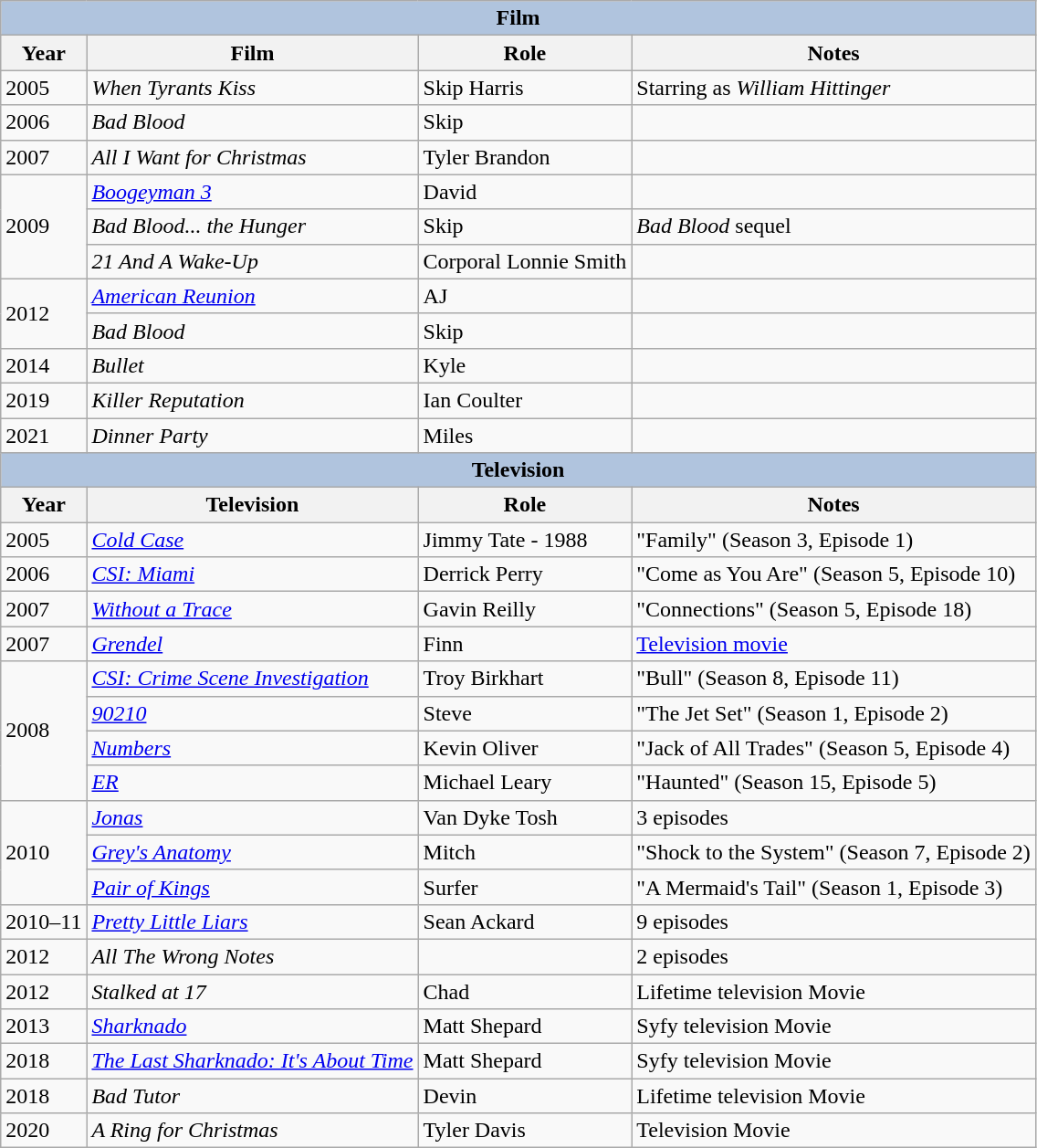<table class="wikitable">
<tr>
<th colspan="4" style="background: LightSteelBlue">Film</th>
</tr>
<tr>
<th>Year</th>
<th>Film</th>
<th>Role</th>
<th>Notes</th>
</tr>
<tr>
<td>2005</td>
<td><em>When Tyrants Kiss</em></td>
<td>Skip Harris</td>
<td>Starring as <em>William Hittinger</em></td>
</tr>
<tr>
<td>2006</td>
<td><em>Bad Blood</em></td>
<td>Skip</td>
<td></td>
</tr>
<tr>
<td>2007</td>
<td><em>All I Want for Christmas</em></td>
<td>Tyler Brandon</td>
<td></td>
</tr>
<tr>
<td rowspan=3>2009</td>
<td><em><a href='#'>Boogeyman 3</a></em></td>
<td>David</td>
<td></td>
</tr>
<tr>
<td><em>Bad Blood... the Hunger</em></td>
<td>Skip</td>
<td><em>Bad Blood</em> sequel</td>
</tr>
<tr>
<td><em>21 And A Wake-Up</em></td>
<td>Corporal Lonnie Smith</td>
<td></td>
</tr>
<tr>
<td rowspan=2>2012</td>
<td><em><a href='#'>American Reunion</a></em></td>
<td>AJ</td>
<td></td>
</tr>
<tr>
<td><em>Bad Blood</em></td>
<td>Skip</td>
<td></td>
</tr>
<tr>
<td>2014</td>
<td><em>Bullet</em></td>
<td>Kyle</td>
<td></td>
</tr>
<tr>
<td>2019</td>
<td><em>Killer Reputation</em></td>
<td>Ian Coulter</td>
<td></td>
</tr>
<tr>
<td>2021</td>
<td><em>Dinner Party</em></td>
<td>Miles</td>
<td></td>
</tr>
<tr>
<th colspan="4" style="background: LightSteelBlue">Television</th>
</tr>
<tr>
<th>Year</th>
<th>Television</th>
<th>Role</th>
<th>Notes</th>
</tr>
<tr>
<td>2005</td>
<td><em><a href='#'>Cold Case</a></em></td>
<td>Jimmy Tate - 1988</td>
<td>"Family" (Season 3, Episode 1)</td>
</tr>
<tr>
<td>2006</td>
<td><em><a href='#'>CSI: Miami</a></em></td>
<td>Derrick Perry</td>
<td>"Come as You Are" (Season 5, Episode 10)</td>
</tr>
<tr>
<td>2007</td>
<td><em><a href='#'>Without a Trace</a></em></td>
<td>Gavin Reilly</td>
<td>"Connections" (Season 5, Episode 18)</td>
</tr>
<tr>
<td>2007</td>
<td><em><a href='#'>Grendel</a></em></td>
<td>Finn</td>
<td><a href='#'>Television movie</a></td>
</tr>
<tr>
<td rowspan="4">2008</td>
<td><em><a href='#'>CSI: Crime Scene Investigation</a></em></td>
<td>Troy Birkhart</td>
<td>"Bull" (Season 8, Episode 11)</td>
</tr>
<tr>
<td><em><a href='#'>90210</a></em></td>
<td>Steve</td>
<td>"The Jet Set" (Season 1, Episode 2)</td>
</tr>
<tr>
<td><em><a href='#'>Numbers</a></em></td>
<td>Kevin Oliver</td>
<td>"Jack of All Trades" (Season 5, Episode 4)</td>
</tr>
<tr>
<td><em><a href='#'>ER</a></em></td>
<td>Michael Leary</td>
<td>"Haunted" (Season 15, Episode 5)</td>
</tr>
<tr>
<td rowspan="3">2010</td>
<td><em><a href='#'>Jonas</a></em></td>
<td>Van Dyke Tosh</td>
<td>3 episodes</td>
</tr>
<tr>
<td><em><a href='#'>Grey's Anatomy</a></em></td>
<td>Mitch</td>
<td>"Shock to the System" (Season 7, Episode 2)</td>
</tr>
<tr>
<td><em><a href='#'>Pair of Kings</a></em></td>
<td>Surfer</td>
<td>"A Mermaid's Tail" (Season 1, Episode 3)</td>
</tr>
<tr>
<td>2010–11</td>
<td><em><a href='#'>Pretty Little Liars</a></em></td>
<td>Sean Ackard</td>
<td>9 episodes</td>
</tr>
<tr>
<td>2012</td>
<td><em>All The Wrong Notes</em></td>
<td></td>
<td>2 episodes</td>
</tr>
<tr>
<td>2012</td>
<td><em>Stalked at 17</em></td>
<td>Chad</td>
<td>Lifetime television Movie</td>
</tr>
<tr>
<td>2013</td>
<td><em><a href='#'>Sharknado</a></em></td>
<td>Matt Shepard</td>
<td>Syfy television Movie</td>
</tr>
<tr>
<td>2018</td>
<td><em><a href='#'>The Last Sharknado: It's About Time</a></em></td>
<td>Matt Shepard</td>
<td>Syfy television Movie</td>
</tr>
<tr>
<td>2018</td>
<td><em>Bad Tutor</em></td>
<td>Devin</td>
<td>Lifetime television Movie</td>
</tr>
<tr>
<td>2020</td>
<td><em>A Ring for Christmas</em></td>
<td>Tyler Davis</td>
<td>Television Movie</td>
</tr>
</table>
